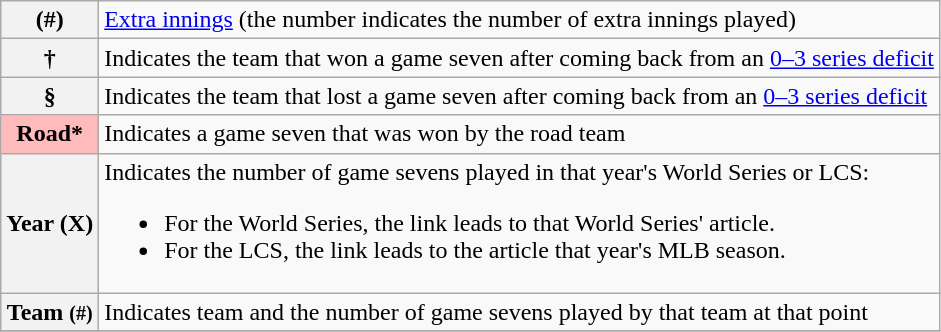<table class="wikitable">
<tr>
<th scope=row>(#)</th>
<td><a href='#'>Extra innings</a> (the number indicates the number of extra innings played)</td>
</tr>
<tr>
<th scope=row>†</th>
<td>Indicates the team that won a game seven after coming back from an <a href='#'>0–3 series deficit</a></td>
</tr>
<tr>
<th scope=row>§</th>
<td>Indicates the team that lost a game seven after coming back from an <a href='#'>0–3 series deficit</a></td>
</tr>
<tr>
<th scope=row style="background-color:#ffbbbb">Road*</th>
<td>Indicates a game seven that was won by the road team</td>
</tr>
<tr>
<th scope=row>Year (X)</th>
<td>Indicates the number of game sevens played in that year's World Series or LCS:<br><ul><li>For the World Series, the link leads to that World Series' article.</li><li>For the LCS, the link leads to the article that year's MLB season.</li></ul></td>
</tr>
<tr>
<th scope=row>Team <small><strong>(#)</strong></small></th>
<td>Indicates team and the number of game sevens played by that team at that point</td>
</tr>
<tr>
</tr>
</table>
